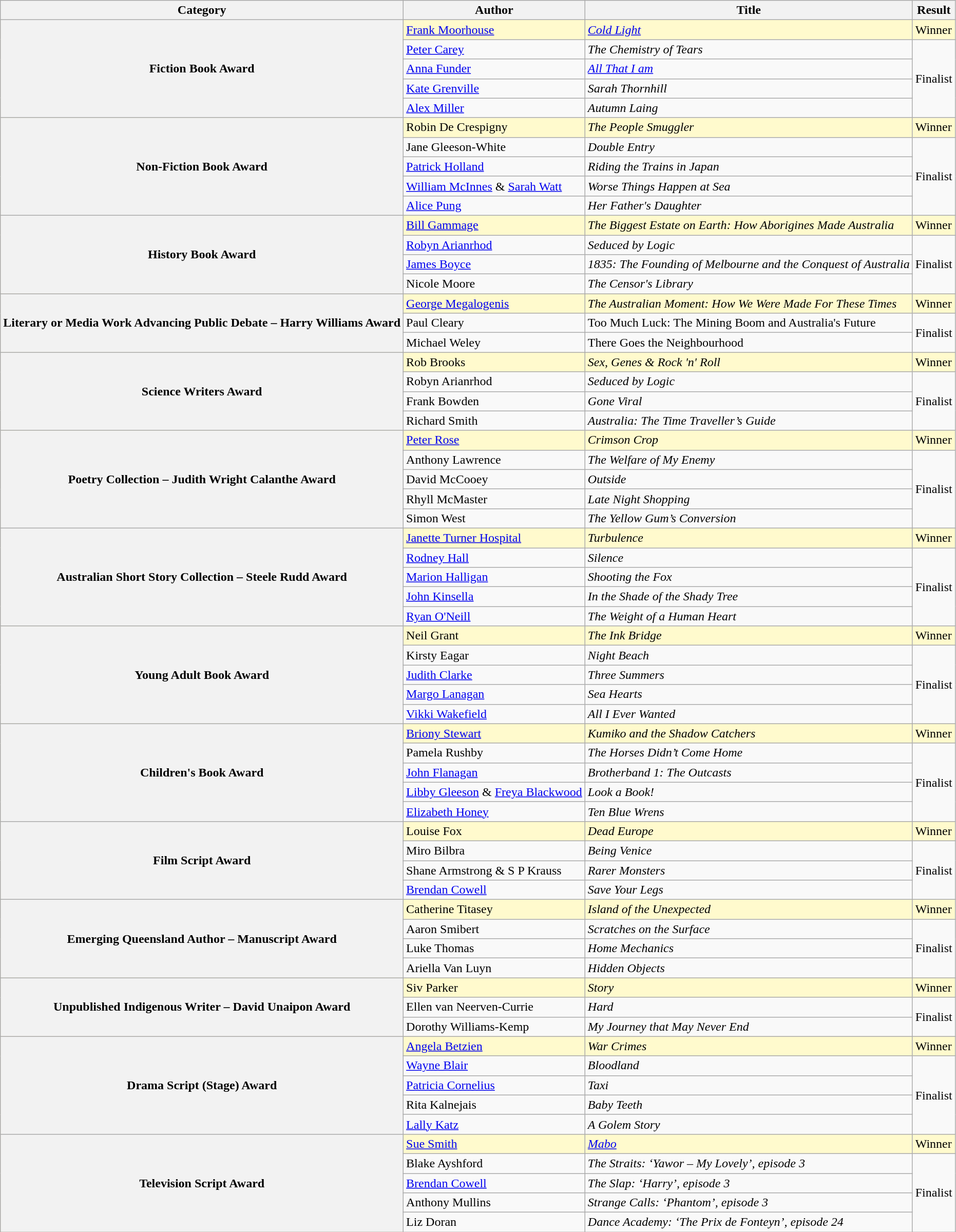<table class="wikitable sortable">
<tr>
<th>Category</th>
<th>Author</th>
<th>Title</th>
<th>Result</th>
</tr>
<tr style="background:LemonChiffon; color:black">
<th rowspan="5">Fiction Book Award</th>
<td><a href='#'>Frank Moorhouse</a></td>
<td><a href='#'><em>Cold Light</em></a></td>
<td>Winner</td>
</tr>
<tr>
<td><a href='#'>Peter Carey</a></td>
<td><em>The Chemistry of Tears</em></td>
<td rowspan="4">Finalist</td>
</tr>
<tr>
<td><a href='#'>Anna Funder</a></td>
<td><em><a href='#'>All That I am</a></em></td>
</tr>
<tr>
<td><a href='#'>Kate Grenville</a></td>
<td><em>Sarah Thornhill</em></td>
</tr>
<tr>
<td><a href='#'>Alex Miller</a></td>
<td><em>Autumn Laing</em></td>
</tr>
<tr style="background:LemonChiffon; color:black">
<th rowspan="5">Non-Fiction Book Award</th>
<td>Robin De Crespigny</td>
<td><em>The People Smuggler</em></td>
<td>Winner</td>
</tr>
<tr>
<td>Jane Gleeson-White</td>
<td><em>Double Entry</em></td>
<td rowspan="4">Finalist</td>
</tr>
<tr>
<td><a href='#'>Patrick Holland</a></td>
<td><em>Riding the Trains in Japan</em></td>
</tr>
<tr>
<td><a href='#'>William McInnes</a> & <a href='#'>Sarah Watt</a></td>
<td><em>Worse Things Happen at Sea</em></td>
</tr>
<tr>
<td><a href='#'>Alice Pung</a></td>
<td><em>Her Father's Daughter</em></td>
</tr>
<tr style="background:LemonChiffon; color:black">
<th rowspan="4">History Book Award</th>
<td><a href='#'>Bill Gammage</a></td>
<td><em>The Biggest Estate on Earth: How Aborigines Made Australia</em></td>
<td>Winner</td>
</tr>
<tr>
<td><a href='#'>Robyn Arianrhod</a></td>
<td><em>Seduced by Logic</em></td>
<td rowspan="3">Finalist</td>
</tr>
<tr>
<td><a href='#'>James Boyce</a></td>
<td><em>1835: The Founding of Melbourne and the Conquest of Australia</em></td>
</tr>
<tr>
<td>Nicole Moore</td>
<td><em>The Censor's Library</em></td>
</tr>
<tr style="background:LemonChiffon; color:black">
<th rowspan="3">Literary or Media Work Advancing Public Debate – Harry Williams Award</th>
<td><a href='#'>George Megalogenis</a></td>
<td><em>The Australian Moment: How We Were Made For These Times</em></td>
<td>Winner</td>
</tr>
<tr>
<td>Paul Cleary</td>
<td>Too Much Luck: The Mining Boom and Australia's Future</td>
<td rowspan="2">Finalist</td>
</tr>
<tr>
<td>Michael Weley</td>
<td>There Goes the Neighbourhood</td>
</tr>
<tr style="background:LemonChiffon; color:black">
<th rowspan="4">Science Writers Award</th>
<td>Rob Brooks</td>
<td><em>Sex, Genes & Rock 'n' Roll</em></td>
<td>Winner</td>
</tr>
<tr>
<td>Robyn Arianrhod</td>
<td><em>Seduced by Logic</em></td>
<td rowspan="3">Finalist</td>
</tr>
<tr>
<td>Frank Bowden</td>
<td><em>Gone Viral</em></td>
</tr>
<tr>
<td>Richard Smith</td>
<td><em>Australia: The Time Traveller’s Guide</em></td>
</tr>
<tr style="background:LemonChiffon; color:black">
<th rowspan="5">Poetry Collection – Judith Wright Calanthe Award</th>
<td><a href='#'>Peter Rose</a></td>
<td><em>Crimson Crop</em></td>
<td>Winner</td>
</tr>
<tr>
<td>Anthony Lawrence</td>
<td><em>The Welfare of My Enemy</em></td>
<td rowspan="4">Finalist</td>
</tr>
<tr>
<td>David McCooey</td>
<td><em>Outside</em></td>
</tr>
<tr>
<td>Rhyll McMaster</td>
<td><em>Late Night Shopping</em></td>
</tr>
<tr>
<td>Simon West</td>
<td><em>The Yellow Gum’s Conversion</em></td>
</tr>
<tr style="background:LemonChiffon; color:black">
<th rowspan="5">Australian Short Story Collection – Steele Rudd Award</th>
<td><a href='#'>Janette Turner Hospital</a></td>
<td><em>Turbulence</em></td>
<td>Winner</td>
</tr>
<tr>
<td><a href='#'>Rodney Hall</a></td>
<td><em>Silence</em></td>
<td rowspan="4">Finalist</td>
</tr>
<tr>
<td><a href='#'>Marion Halligan</a></td>
<td><em>Shooting the Fox</em></td>
</tr>
<tr>
<td><a href='#'>John Kinsella</a></td>
<td><em>In the Shade of the Shady Tree</em></td>
</tr>
<tr>
<td><a href='#'>Ryan O'Neill</a></td>
<td><em>The Weight of a Human Heart</em></td>
</tr>
<tr style="background:LemonChiffon; color:black">
<th rowspan="5">Young Adult Book Award</th>
<td>Neil Grant</td>
<td><em>The Ink Bridge</em></td>
<td>Winner</td>
</tr>
<tr>
<td>Kirsty Eagar</td>
<td><em>Night Beach</em></td>
<td rowspan="4">Finalist</td>
</tr>
<tr>
<td><a href='#'>Judith Clarke</a></td>
<td><em>Three Summers</em></td>
</tr>
<tr>
<td><a href='#'>Margo Lanagan</a></td>
<td><em>Sea Hearts</em></td>
</tr>
<tr>
<td><a href='#'>Vikki Wakefield</a></td>
<td><em>All I Ever Wanted</em></td>
</tr>
<tr style="background:LemonChiffon; color:black">
<th rowspan="5">Children's Book Award</th>
<td><a href='#'>Briony Stewart</a></td>
<td><em>Kumiko and the Shadow Catchers</em></td>
<td>Winner</td>
</tr>
<tr>
<td>Pamela Rushby</td>
<td><em>The Horses Didn’t Come Home</em></td>
<td rowspan="4">Finalist</td>
</tr>
<tr>
<td><a href='#'>John Flanagan</a></td>
<td><em>Brotherband 1: The Outcasts</em></td>
</tr>
<tr>
<td><a href='#'>Libby Gleeson</a> & <a href='#'>Freya Blackwood</a></td>
<td><em>Look a Book!</em></td>
</tr>
<tr>
<td><a href='#'>Elizabeth Honey</a></td>
<td><em>Ten Blue Wrens</em></td>
</tr>
<tr style="background:LemonChiffon; color:black">
<th rowspan="4">Film Script Award</th>
<td>Louise Fox</td>
<td><em>Dead Europe</em></td>
<td>Winner</td>
</tr>
<tr>
<td>Miro Bilbra</td>
<td><em>Being Venice</em></td>
<td rowspan="3">Finalist</td>
</tr>
<tr>
<td>Shane Armstrong & S P Krauss</td>
<td><em>Rarer Monsters</em></td>
</tr>
<tr>
<td><a href='#'>Brendan Cowell</a></td>
<td><em>Save Your Legs</em></td>
</tr>
<tr style="background:LemonChiffon; color:black">
<th rowspan="4">Emerging Queensland Author – Manuscript Award</th>
<td>Catherine Titasey</td>
<td><em>Island of the Unexpected</em></td>
<td>Winner</td>
</tr>
<tr>
<td>Aaron Smibert</td>
<td><em>Scratches on the Surface</em></td>
<td rowspan="3">Finalist</td>
</tr>
<tr>
<td>Luke Thomas</td>
<td><em>Home Mechanics</em></td>
</tr>
<tr>
<td>Ariella Van Luyn</td>
<td><em>Hidden Objects</em></td>
</tr>
<tr style="background:LemonChiffon; color:black">
<th rowspan="3">Unpublished Indigenous Writer – David Unaipon Award</th>
<td>Siv Parker</td>
<td><em>Story</em></td>
<td>Winner</td>
</tr>
<tr>
<td>Ellen van Neerven-Currie</td>
<td><em>Hard</em></td>
<td rowspan="2">Finalist</td>
</tr>
<tr>
<td>Dorothy Williams-Kemp</td>
<td><em>My Journey that May Never End</em></td>
</tr>
<tr style="background:LemonChiffon; color:black">
<th rowspan="5">Drama Script (Stage) Award</th>
<td><a href='#'>Angela Betzien</a></td>
<td><em>War Crimes</em></td>
<td>Winner</td>
</tr>
<tr>
<td><a href='#'>Wayne Blair</a></td>
<td><em>Bloodland</em></td>
<td rowspan="4">Finalist</td>
</tr>
<tr>
<td><a href='#'>Patricia Cornelius</a></td>
<td><em>Taxi</em></td>
</tr>
<tr>
<td>Rita Kalnejais</td>
<td><em>Baby Teeth</em></td>
</tr>
<tr>
<td><a href='#'>Lally Katz</a></td>
<td><em>A Golem Story</em></td>
</tr>
<tr style="background:LemonChiffon; color:black">
<th rowspan="5">Television Script Award</th>
<td><a href='#'>Sue Smith</a></td>
<td><em><a href='#'>Mabo</a></em></td>
<td>Winner</td>
</tr>
<tr>
<td>Blake Ayshford</td>
<td><em>The Straits: ‘Yawor – My Lovely’, episode 3</em></td>
<td rowspan="4">Finalist</td>
</tr>
<tr>
<td><a href='#'>Brendan Cowell</a></td>
<td><em>The Slap: ‘Harry’, episode 3</em></td>
</tr>
<tr>
<td>Anthony Mullins</td>
<td><em>Strange Calls: ‘Phantom’, episode 3</em></td>
</tr>
<tr>
<td>Liz Doran</td>
<td><em>Dance Academy: ‘The Prix de Fonteyn’, episode 24</em></td>
</tr>
</table>
